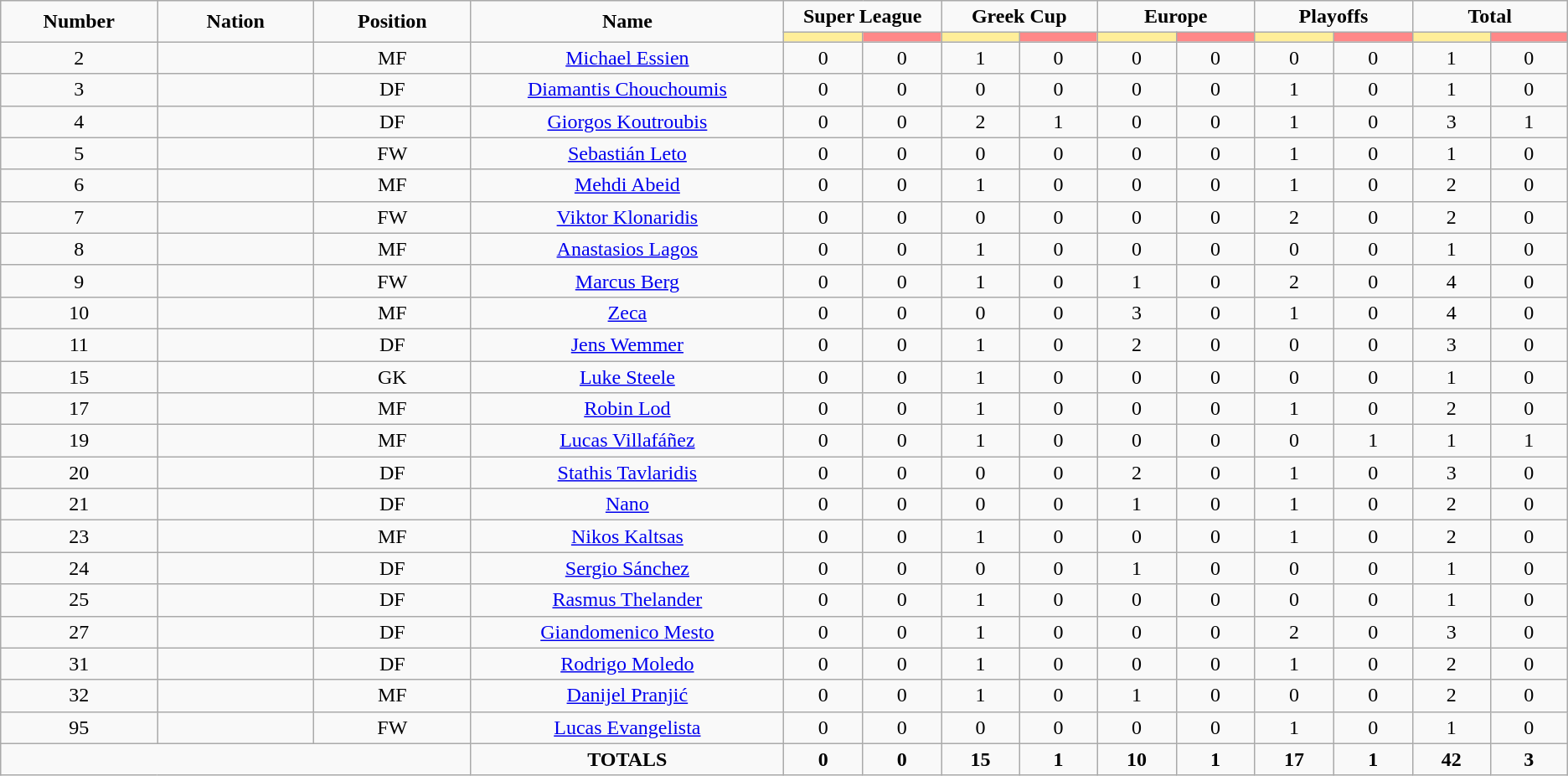<table class="wikitable" style="font-size: 100%; text-align: center;">
<tr>
<td rowspan="2" width="10%" align="center"><strong>Number</strong></td>
<td rowspan="2" width="10%" align="center"><strong>Nation</strong></td>
<td rowspan="2" width="10%" align="center"><strong>Position</strong></td>
<td rowspan="2" width="20%" align="center"><strong>Name</strong></td>
<td colspan="2" align="center"><strong>Super League</strong></td>
<td colspan="2" align="center"><strong>Greek Cup</strong></td>
<td colspan="2" align="center"><strong>Europe</strong></td>
<td colspan="2" align="center"><strong>Playoffs</strong></td>
<td colspan="2" align="center"><strong>Total</strong></td>
</tr>
<tr>
<th width=60 style="background: #FFEE99"></th>
<th width=60 style="background: #FF8888"></th>
<th width=60 style="background: #FFEE99"></th>
<th width=60 style="background: #FF8888"></th>
<th width=60 style="background: #FFEE99"></th>
<th width=60 style="background: #FF8888"></th>
<th width=60 style="background: #FFEE99"></th>
<th width=60 style="background: #FF8888"></th>
<th width=60 style="background: #FFEE99"></th>
<th width=60 style="background: #FF8888"></th>
</tr>
<tr>
<td>2</td>
<td></td>
<td>MF</td>
<td><a href='#'>Michael Essien</a></td>
<td>0</td>
<td>0</td>
<td>1</td>
<td>0</td>
<td>0</td>
<td>0</td>
<td>0</td>
<td>0</td>
<td>1</td>
<td>0</td>
</tr>
<tr>
<td>3</td>
<td></td>
<td>DF</td>
<td><a href='#'>Diamantis Chouchoumis</a></td>
<td>0</td>
<td>0</td>
<td>0</td>
<td>0</td>
<td>0</td>
<td>0</td>
<td>1</td>
<td>0</td>
<td>1</td>
<td>0</td>
</tr>
<tr>
<td>4</td>
<td></td>
<td>DF</td>
<td><a href='#'>Giorgos Koutroubis</a></td>
<td>0</td>
<td>0</td>
<td>2</td>
<td>1</td>
<td>0</td>
<td>0</td>
<td>1</td>
<td>0</td>
<td>3</td>
<td>1</td>
</tr>
<tr>
<td>5</td>
<td></td>
<td>FW</td>
<td><a href='#'>Sebastián Leto</a></td>
<td>0</td>
<td>0</td>
<td>0</td>
<td>0</td>
<td>0</td>
<td>0</td>
<td>1</td>
<td>0</td>
<td>1</td>
<td>0</td>
</tr>
<tr>
<td>6</td>
<td></td>
<td>MF</td>
<td><a href='#'>Mehdi Abeid</a></td>
<td>0</td>
<td>0</td>
<td>1</td>
<td>0</td>
<td>0</td>
<td>0</td>
<td>1</td>
<td>0</td>
<td>2</td>
<td>0</td>
</tr>
<tr>
<td>7</td>
<td></td>
<td>FW</td>
<td><a href='#'>Viktor Klonaridis</a></td>
<td>0</td>
<td>0</td>
<td>0</td>
<td>0</td>
<td>0</td>
<td>0</td>
<td>2</td>
<td>0</td>
<td>2</td>
<td>0</td>
</tr>
<tr>
<td>8</td>
<td></td>
<td>MF</td>
<td><a href='#'>Anastasios Lagos</a></td>
<td>0</td>
<td>0</td>
<td>1</td>
<td>0</td>
<td>0</td>
<td>0</td>
<td>0</td>
<td>0</td>
<td>1</td>
<td>0</td>
</tr>
<tr>
<td>9</td>
<td></td>
<td>FW</td>
<td><a href='#'>Marcus Berg</a></td>
<td>0</td>
<td>0</td>
<td>1</td>
<td>0</td>
<td>1</td>
<td>0</td>
<td>2</td>
<td>0</td>
<td>4</td>
<td>0</td>
</tr>
<tr>
<td>10</td>
<td></td>
<td>MF</td>
<td><a href='#'>Zeca</a></td>
<td>0</td>
<td>0</td>
<td>0</td>
<td>0</td>
<td>3</td>
<td>0</td>
<td>1</td>
<td>0</td>
<td>4</td>
<td>0</td>
</tr>
<tr>
<td>11</td>
<td></td>
<td>DF</td>
<td><a href='#'>Jens Wemmer</a></td>
<td>0</td>
<td>0</td>
<td>1</td>
<td>0</td>
<td>2</td>
<td>0</td>
<td>0</td>
<td>0</td>
<td>3</td>
<td>0</td>
</tr>
<tr>
<td>15</td>
<td></td>
<td>GK</td>
<td><a href='#'>Luke Steele</a></td>
<td>0</td>
<td>0</td>
<td>1</td>
<td>0</td>
<td>0</td>
<td>0</td>
<td>0</td>
<td>0</td>
<td>1</td>
<td>0</td>
</tr>
<tr>
<td>17</td>
<td></td>
<td>MF</td>
<td><a href='#'>Robin Lod</a></td>
<td>0</td>
<td>0</td>
<td>1</td>
<td>0</td>
<td>0</td>
<td>0</td>
<td>1</td>
<td>0</td>
<td>2</td>
<td>0</td>
</tr>
<tr>
<td>19</td>
<td></td>
<td>MF</td>
<td><a href='#'>Lucas Villafáñez</a></td>
<td>0</td>
<td>0</td>
<td>1</td>
<td>0</td>
<td>0</td>
<td>0</td>
<td>0</td>
<td>1</td>
<td>1</td>
<td>1</td>
</tr>
<tr>
<td>20</td>
<td></td>
<td>DF</td>
<td><a href='#'>Stathis Tavlaridis</a></td>
<td>0</td>
<td>0</td>
<td>0</td>
<td>0</td>
<td>2</td>
<td>0</td>
<td>1</td>
<td>0</td>
<td>3</td>
<td>0</td>
</tr>
<tr>
<td>21</td>
<td></td>
<td>DF</td>
<td><a href='#'>Nano</a></td>
<td>0</td>
<td>0</td>
<td>0</td>
<td>0</td>
<td>1</td>
<td>0</td>
<td>1</td>
<td>0</td>
<td>2</td>
<td>0</td>
</tr>
<tr>
<td>23</td>
<td></td>
<td>MF</td>
<td><a href='#'>Nikos Kaltsas</a></td>
<td>0</td>
<td>0</td>
<td>1</td>
<td>0</td>
<td>0</td>
<td>0</td>
<td>1</td>
<td>0</td>
<td>2</td>
<td>0</td>
</tr>
<tr>
<td>24</td>
<td></td>
<td>DF</td>
<td><a href='#'>Sergio Sánchez</a></td>
<td>0</td>
<td>0</td>
<td>0</td>
<td>0</td>
<td>1</td>
<td>0</td>
<td>0</td>
<td>0</td>
<td>1</td>
<td>0</td>
</tr>
<tr>
<td>25</td>
<td></td>
<td>DF</td>
<td><a href='#'>Rasmus Thelander</a></td>
<td>0</td>
<td>0</td>
<td>1</td>
<td>0</td>
<td>0</td>
<td>0</td>
<td>0</td>
<td>0</td>
<td>1</td>
<td>0</td>
</tr>
<tr>
<td>27</td>
<td></td>
<td>DF</td>
<td><a href='#'>Giandomenico Mesto</a></td>
<td>0</td>
<td>0</td>
<td>1</td>
<td>0</td>
<td>0</td>
<td>0</td>
<td>2</td>
<td>0</td>
<td>3</td>
<td>0</td>
</tr>
<tr>
<td>31</td>
<td></td>
<td>DF</td>
<td><a href='#'>Rodrigo Moledo</a></td>
<td>0</td>
<td>0</td>
<td>1</td>
<td>0</td>
<td>0</td>
<td>0</td>
<td>1</td>
<td>0</td>
<td>2</td>
<td>0</td>
</tr>
<tr>
<td>32</td>
<td></td>
<td>MF</td>
<td><a href='#'>Danijel Pranjić</a></td>
<td>0</td>
<td>0</td>
<td>1</td>
<td>0</td>
<td>1</td>
<td>0</td>
<td>0</td>
<td>0</td>
<td>2</td>
<td>0</td>
</tr>
<tr>
<td>95</td>
<td></td>
<td>FW</td>
<td><a href='#'>Lucas Evangelista</a></td>
<td>0</td>
<td>0</td>
<td>0</td>
<td>0</td>
<td>0</td>
<td>0</td>
<td>1</td>
<td>0</td>
<td>1</td>
<td>0</td>
</tr>
<tr>
<td colspan="3"></td>
<td><strong>TOTALS</strong></td>
<td><strong>0</strong></td>
<td><strong>0</strong></td>
<td><strong>15</strong></td>
<td><strong>1</strong></td>
<td><strong>10</strong></td>
<td><strong>1</strong></td>
<td><strong>17</strong></td>
<td><strong>1</strong></td>
<td><strong>42</strong></td>
<td><strong>3</strong></td>
</tr>
</table>
